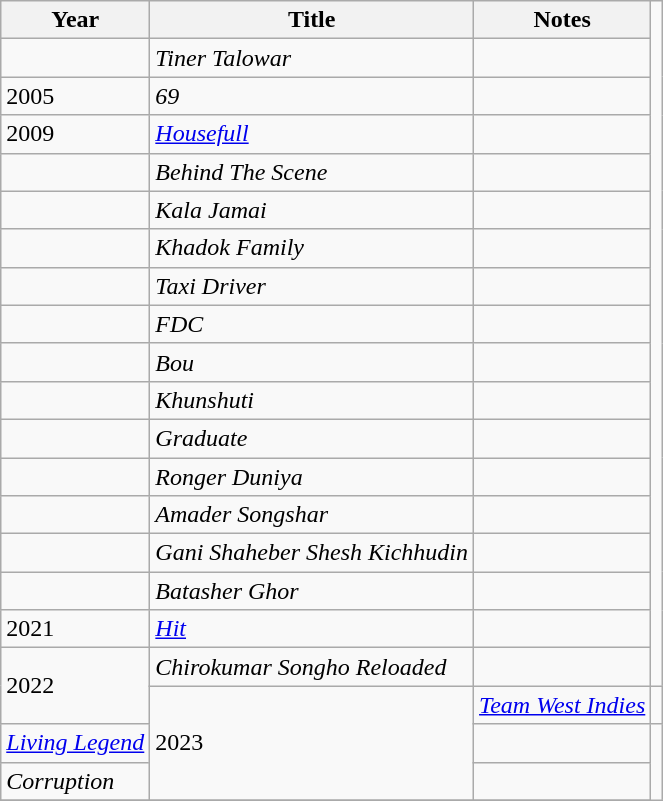<table class="wikitable">
<tr>
<th>Year</th>
<th>Title</th>
<th>Notes</th>
</tr>
<tr>
<td></td>
<td><em>Tiner Talowar</em></td>
<td></td>
</tr>
<tr>
<td>2005</td>
<td><em>69</em></td>
<td></td>
</tr>
<tr>
<td>2009</td>
<td><em><a href='#'>Housefull</a></em></td>
<td></td>
</tr>
<tr>
<td></td>
<td><em>Behind The Scene</em></td>
<td></td>
</tr>
<tr>
<td></td>
<td><em>Kala Jamai</em></td>
<td></td>
</tr>
<tr>
<td></td>
<td><em>Khadok Family</em></td>
<td></td>
</tr>
<tr>
<td></td>
<td><em>Taxi Driver</em></td>
<td></td>
</tr>
<tr>
<td></td>
<td><em>FDC</em></td>
<td></td>
</tr>
<tr>
<td></td>
<td><em>Bou</em></td>
<td></td>
</tr>
<tr>
<td></td>
<td><em>Khunshuti</em></td>
<td></td>
</tr>
<tr>
<td></td>
<td><em>Graduate</em></td>
<td></td>
</tr>
<tr>
<td></td>
<td><em>Ronger Duniya</em></td>
<td></td>
</tr>
<tr>
<td></td>
<td><em>Amader Songshar</em></td>
<td></td>
</tr>
<tr>
<td></td>
<td><em>Gani Shaheber Shesh Kichhudin</em></td>
<td></td>
</tr>
<tr>
<td></td>
<td><em>Batasher Ghor</em></td>
<td></td>
</tr>
<tr>
<td>2021</td>
<td><em><a href='#'>Hit</a></em></td>
<td></td>
</tr>
<tr>
<td rowspan="2">2022</td>
<td><em>Chirokumar Songho Reloaded</em></td>
<td></td>
</tr>
<tr>
<td rowspan="3">2023</td>
<td><em><a href='#'>Team West Indies</a></em></td>
<td></td>
</tr>
<tr>
<td><em><a href='#'>Living Legend</a></em></td>
<td></td>
</tr>
<tr>
<td><em>Corruption</em></td>
<td></td>
</tr>
<tr>
</tr>
</table>
